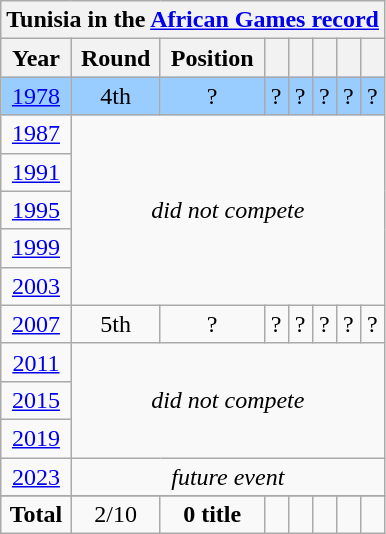<table class="wikitable" style="text-align: center;">
<tr>
<th colspan=10>Tunisia in the <a href='#'>African Games record</a></th>
</tr>
<tr>
<th>Year</th>
<th>Round</th>
<th>Position</th>
<th></th>
<th></th>
<th></th>
<th></th>
<th></th>
</tr>
<tr style="background:#9acdff;">
<td> <a href='#'>1978</a></td>
<td>4th</td>
<td>?</td>
<td>?</td>
<td>?</td>
<td>?</td>
<td>?</td>
<td>?</td>
</tr>
<tr style=>
<td> <a href='#'>1987</a></td>
<td colspan=10 rowspan=5><em>did not compete</em></td>
</tr>
<tr>
<td> <a href='#'>1991</a></td>
</tr>
<tr>
<td> <a href='#'>1995</a></td>
</tr>
<tr>
<td> <a href='#'>1999</a></td>
</tr>
<tr>
<td> <a href='#'>2003</a></td>
</tr>
<tr>
<td> <a href='#'>2007</a></td>
<td>5th</td>
<td>?</td>
<td>?</td>
<td>?</td>
<td>?</td>
<td>?</td>
<td>?</td>
</tr>
<tr>
<td> <a href='#'>2011</a></td>
<td colspan=10 rowspan=3><em>did not compete</em></td>
</tr>
<tr>
<td> <a href='#'>2015</a></td>
</tr>
<tr>
<td> <a href='#'>2019</a></td>
</tr>
<tr>
<td> <a href='#'>2023</a></td>
<td colspan=10 rowspan=1><em>future event</em></td>
</tr>
<tr style=>
</tr>
<tr>
<td><strong>Total</strong></td>
<td>2/10</td>
<td><strong>0 title</strong></td>
<td></td>
<td></td>
<td></td>
<td></td>
<td></td>
</tr>
</table>
